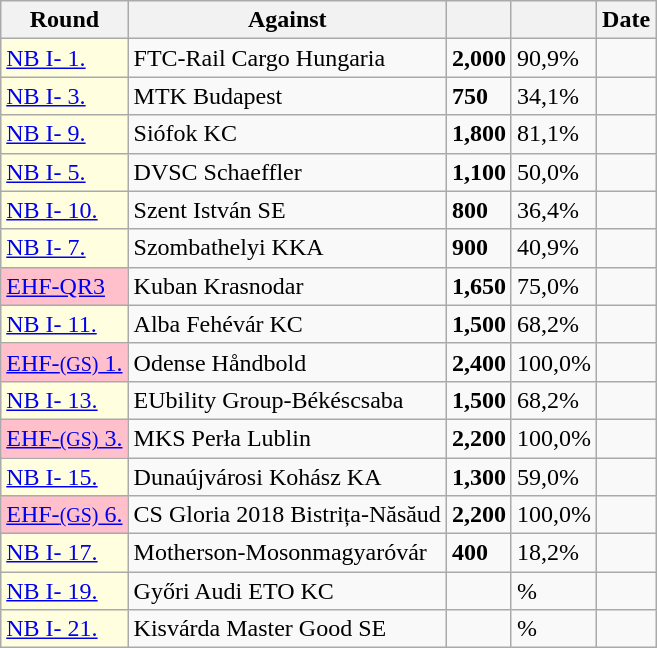<table class="wikitable sortable" style="text-align:right collapsible collapsed">
<tr>
<th>Round</th>
<th>Against</th>
<th></th>
<th></th>
<th>Date</th>
</tr>
<tr>
<td bgcolor=ffffe0><a href='#'>NB I- 1.</a></td>
<td align="left">FTC-Rail Cargo Hungaria</td>
<td><strong>2,000</strong></td>
<td> 90,9%</td>
<td></td>
</tr>
<tr>
<td bgcolor=ffffe0><a href='#'>NB I- 3.</a></td>
<td align="left">MTK Budapest</td>
<td><strong>750</strong></td>
<td> 34,1%</td>
<td></td>
</tr>
<tr>
<td bgcolor=ffffe0><a href='#'>NB I- 9.</a></td>
<td align="left">Siófok KC</td>
<td><strong>1,800</strong></td>
<td> 81,1%</td>
<td></td>
</tr>
<tr>
<td bgcolor=ffffe0><a href='#'>NB I- 5.</a></td>
<td align="left">DVSC Schaeffler</td>
<td><strong>1,100</strong></td>
<td> 50,0%</td>
<td></td>
</tr>
<tr>
<td bgcolor=ffffe0><a href='#'>NB I- 10.</a></td>
<td align="left">Szent István SE</td>
<td><strong>800</strong></td>
<td> 36,4%</td>
<td></td>
</tr>
<tr>
<td bgcolor=ffffe0><a href='#'>NB I- 7.</a></td>
<td align="left">Szombathelyi KKA</td>
<td><strong>900</strong></td>
<td> 40,9%</td>
<td></td>
</tr>
<tr>
<td bgcolor=ffc0cb><a href='#'>EHF-QR3</a></td>
<td align="left">Kuban Krasnodar </td>
<td><strong>1,650</strong></td>
<td> 75,0%</td>
<td></td>
</tr>
<tr>
<td bgcolor=ffffe0><a href='#'>NB I- 11.</a></td>
<td align="left">Alba Fehévár KC</td>
<td><strong>1,500</strong></td>
<td> 68,2%</td>
<td></td>
</tr>
<tr>
<td bgcolor=ffc0cb><a href='#'>EHF-<small>(GS)</small> 1.</a></td>
<td align="left">Odense Håndbold </td>
<td><strong>2,400</strong></td>
<td> 100,0%</td>
<td></td>
</tr>
<tr>
<td bgcolor=ffffe0><a href='#'>NB I- 13.</a></td>
<td align="left">EUbility Group-Békéscsaba</td>
<td><strong>1,500</strong></td>
<td> 68,2%</td>
<td></td>
</tr>
<tr>
<td bgcolor=ffc0cb><a href='#'>EHF-<small>(GS)</small> 3.</a></td>
<td align="left">MKS Perła Lublin </td>
<td><strong>2,200</strong></td>
<td> 100,0%</td>
<td></td>
</tr>
<tr>
<td bgcolor=ffffe0><a href='#'>NB I- 15.</a></td>
<td align="left">Dunaújvárosi Kohász KA</td>
<td><strong>1,300</strong></td>
<td> 59,0%</td>
<td></td>
</tr>
<tr>
<td bgcolor=ffc0cb><a href='#'>EHF-<small>(GS)</small> 6.</a></td>
<td align="left">CS Gloria 2018 Bistrița-Năsăud </td>
<td><strong>2,200</strong></td>
<td> 100,0%</td>
<td></td>
</tr>
<tr>
<td bgcolor=ffffe0><a href='#'>NB I- 17.</a></td>
<td align="left">Motherson-Mosonmagyaróvár</td>
<td><strong>400</strong></td>
<td> 18,2%</td>
<td></td>
</tr>
<tr>
<td bgcolor=ffffe0><a href='#'>NB I- 19.</a></td>
<td align="left">Győri Audi ETO KC</td>
<td></td>
<td> %</td>
<td></td>
</tr>
<tr>
<td bgcolor=ffffe0><a href='#'>NB I- 21.</a></td>
<td align="left">Kisvárda Master Good SE</td>
<td></td>
<td> %</td>
<td></td>
</tr>
</table>
